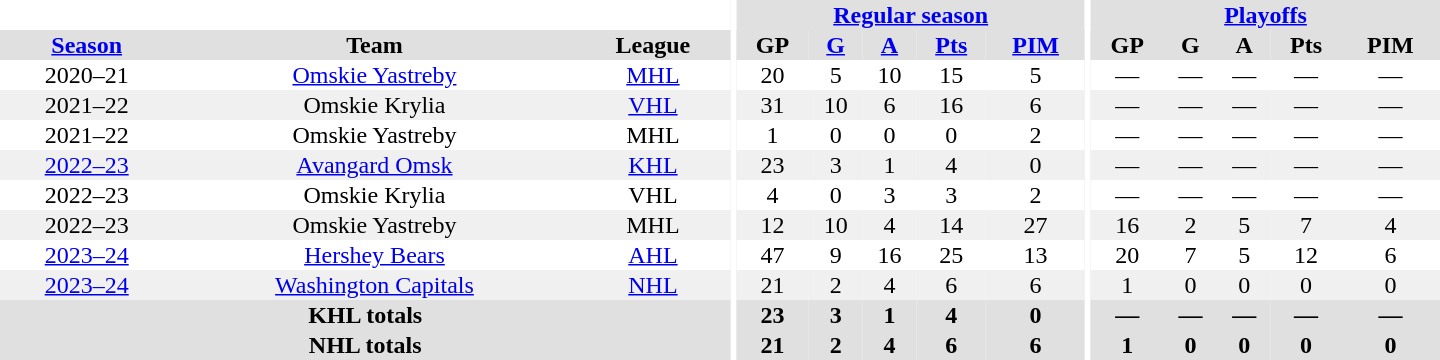<table border="0" cellpadding="1" cellspacing="0" style="text-align:center; width:60em">
<tr bgcolor="#e0e0e0">
<th colspan="3" bgcolor="#ffffff"></th>
<th rowspan="99" bgcolor="#ffffff"></th>
<th colspan="5"><a href='#'>Regular season</a></th>
<th rowspan="99" bgcolor="#ffffff"></th>
<th colspan="5"><a href='#'>Playoffs</a></th>
</tr>
<tr bgcolor="#e0e0e0">
<th><a href='#'>Season</a></th>
<th>Team</th>
<th>League</th>
<th>GP</th>
<th><a href='#'>G</a></th>
<th><a href='#'>A</a></th>
<th><a href='#'>Pts</a></th>
<th><a href='#'>PIM</a></th>
<th>GP</th>
<th>G</th>
<th>A</th>
<th>Pts</th>
<th>PIM</th>
</tr>
<tr>
<td>2020–21</td>
<td><a href='#'>Omskie Yastreby</a></td>
<td><a href='#'>MHL</a></td>
<td>20</td>
<td>5</td>
<td>10</td>
<td>15</td>
<td>5</td>
<td>—</td>
<td>—</td>
<td>—</td>
<td>—</td>
<td>—</td>
</tr>
<tr bgcolor="#f0f0f0">
<td>2021–22</td>
<td>Omskie Krylia</td>
<td><a href='#'>VHL</a></td>
<td>31</td>
<td>10</td>
<td>6</td>
<td>16</td>
<td>6</td>
<td>—</td>
<td>—</td>
<td>—</td>
<td>—</td>
<td>—</td>
</tr>
<tr>
<td>2021–22</td>
<td>Omskie Yastreby</td>
<td>MHL</td>
<td>1</td>
<td>0</td>
<td>0</td>
<td>0</td>
<td>2</td>
<td>—</td>
<td>—</td>
<td>—</td>
<td>—</td>
<td>—</td>
</tr>
<tr bgcolor="#f0f0f0">
<td><a href='#'>2022–23</a></td>
<td><a href='#'>Avangard Omsk</a></td>
<td><a href='#'>KHL</a></td>
<td>23</td>
<td>3</td>
<td>1</td>
<td>4</td>
<td>0</td>
<td>—</td>
<td>—</td>
<td>—</td>
<td>—</td>
<td>—</td>
</tr>
<tr>
<td>2022–23</td>
<td>Omskie Krylia</td>
<td>VHL</td>
<td>4</td>
<td>0</td>
<td>3</td>
<td>3</td>
<td>2</td>
<td>—</td>
<td>—</td>
<td>—</td>
<td>—</td>
<td>—</td>
</tr>
<tr bgcolor="#f0f0f0">
<td>2022–23</td>
<td>Omskie Yastreby</td>
<td>MHL</td>
<td>12</td>
<td>10</td>
<td>4</td>
<td>14</td>
<td>27</td>
<td>16</td>
<td>2</td>
<td>5</td>
<td>7</td>
<td>4</td>
</tr>
<tr>
<td><a href='#'>2023–24</a></td>
<td><a href='#'>Hershey Bears</a></td>
<td><a href='#'>AHL</a></td>
<td>47</td>
<td>9</td>
<td>16</td>
<td>25</td>
<td>13</td>
<td>20</td>
<td>7</td>
<td>5</td>
<td>12</td>
<td>6</td>
</tr>
<tr bgcolor="#f0f0f0">
<td><a href='#'>2023–24</a></td>
<td><a href='#'>Washington Capitals</a></td>
<td><a href='#'>NHL</a></td>
<td>21</td>
<td>2</td>
<td>4</td>
<td>6</td>
<td>6</td>
<td>1</td>
<td>0</td>
<td>0</td>
<td>0</td>
<td>0</td>
</tr>
<tr bgcolor="#e0e0e0">
<th colspan="3">KHL totals</th>
<th>23</th>
<th>3</th>
<th>1</th>
<th>4</th>
<th>0</th>
<th>—</th>
<th>—</th>
<th>—</th>
<th>—</th>
<th>—</th>
</tr>
<tr bgcolor="#e0e0e0">
<th colspan="3">NHL totals</th>
<th>21</th>
<th>2</th>
<th>4</th>
<th>6</th>
<th>6</th>
<th>1</th>
<th>0</th>
<th>0</th>
<th>0</th>
<th>0</th>
</tr>
</table>
